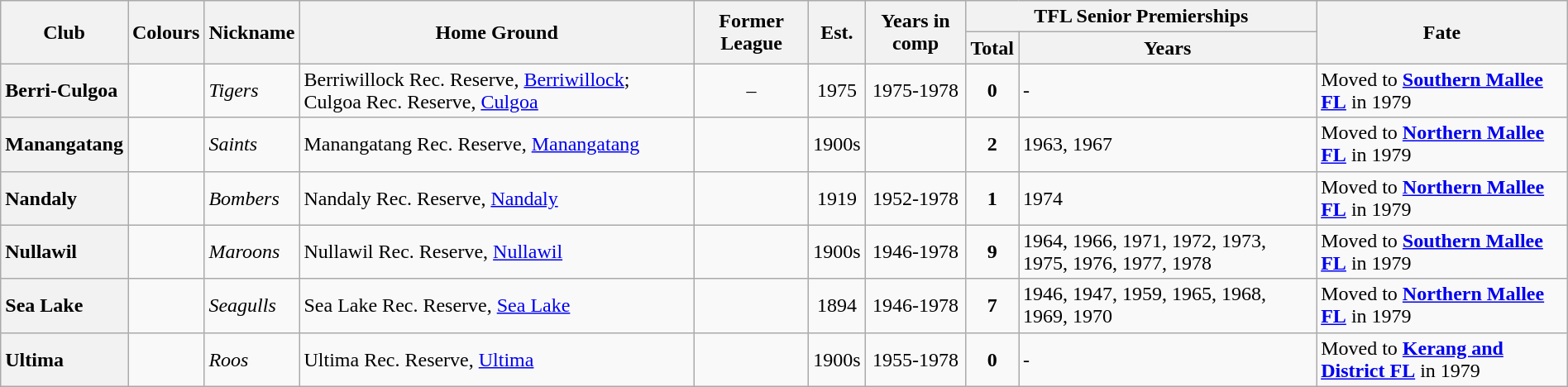<table class="wikitable sortable" style="text-align:center; width:100%">
<tr>
<th rowspan="2">Club</th>
<th rowspan="2">Colours</th>
<th rowspan="2">Nickname</th>
<th rowspan="2">Home Ground</th>
<th rowspan="2">Former League</th>
<th rowspan="2">Est.</th>
<th rowspan="2">Years in comp</th>
<th colspan="2">TFL Senior Premierships</th>
<th rowspan="2">Fate</th>
</tr>
<tr>
<th>Total</th>
<th>Years</th>
</tr>
<tr>
<th style="text-align:left">Berri-Culgoa</th>
<td></td>
<td align="left"><em>Tigers</em></td>
<td align="left">Berriwillock Rec. Reserve, <a href='#'>Berriwillock</a>; Culgoa Rec. Reserve, <a href='#'>Culgoa</a></td>
<td>–</td>
<td>1975</td>
<td>1975-1978</td>
<td><strong>0</strong></td>
<td align="left">-</td>
<td align="left">Moved to <a href='#'><strong>Southern Mallee FL</strong></a> in 1979</td>
</tr>
<tr>
<th style="text-align:left">Manangatang</th>
<td></td>
<td align="left"><em>Saints</em></td>
<td align="left">Manangatang Rec. Reserve, <a href='#'>Manangatang</a></td>
<td></td>
<td>1900s</td>
<td></td>
<td><strong>2</strong></td>
<td align="left">1963, 1967</td>
<td align="left">Moved to <a href='#'><strong>Northern Mallee FL</strong></a> in 1979</td>
</tr>
<tr>
<th style="text-align:left">Nandaly</th>
<td></td>
<td align="left"><em>Bombers</em></td>
<td align="left">Nandaly Rec. Reserve, <a href='#'>Nandaly</a></td>
<td></td>
<td>1919</td>
<td>1952-1978</td>
<td><strong>1</strong></td>
<td align="left">1974</td>
<td align="left">Moved to <a href='#'><strong>Northern Mallee FL</strong></a> in 1979</td>
</tr>
<tr>
<th style="text-align:left">Nullawil</th>
<td></td>
<td align="left"><em>Maroons</em></td>
<td align="left">Nullawil Rec. Reserve, <a href='#'>Nullawil</a></td>
<td></td>
<td>1900s</td>
<td>1946-1978</td>
<td><strong>9</strong></td>
<td align="left">1964, 1966, 1971, 1972, 1973, 1975, 1976, 1977, 1978</td>
<td align="left">Moved to <a href='#'><strong>Southern Mallee FL</strong></a> in 1979</td>
</tr>
<tr>
<th style="text-align:left">Sea Lake</th>
<td></td>
<td align="left"><em>Seagulls</em></td>
<td align="left">Sea Lake Rec. Reserve, <a href='#'>Sea Lake</a></td>
<td></td>
<td>1894</td>
<td>1946-1978</td>
<td><strong>7</strong></td>
<td align="left">1946, 1947, 1959, 1965, 1968, 1969, 1970</td>
<td align="left">Moved to <a href='#'><strong>Northern Mallee FL</strong></a> in 1979</td>
</tr>
<tr>
<th style="text-align:left">Ultima</th>
<td></td>
<td align="left"><em>Roos</em></td>
<td align="left">Ultima Rec. Reserve, <a href='#'>Ultima</a></td>
<td></td>
<td>1900s</td>
<td>1955-1978</td>
<td><strong>0</strong></td>
<td align="left">-</td>
<td align="left">Moved to <a href='#'><strong>Kerang and District FL</strong></a> in 1979</td>
</tr>
</table>
